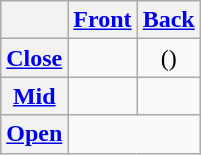<table class="wikitable" style="text-align:center">
<tr>
<th></th>
<th><a href='#'>Front</a></th>
<th><a href='#'>Back</a></th>
</tr>
<tr>
<th><a href='#'>Close</a></th>
<td></td>
<td>()</td>
</tr>
<tr>
<th><a href='#'>Mid</a></th>
<td></td>
<td></td>
</tr>
<tr>
<th><a href='#'>Open</a></th>
<td colspan="2"></td>
</tr>
</table>
